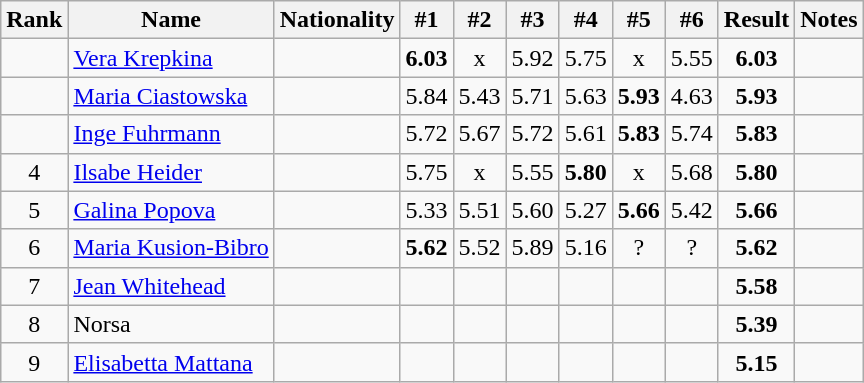<table class="wikitable sortable" style="text-align:center">
<tr>
<th>Rank</th>
<th>Name</th>
<th>Nationality</th>
<th>#1</th>
<th>#2</th>
<th>#3</th>
<th>#4</th>
<th>#5</th>
<th>#6</th>
<th>Result</th>
<th>Notes</th>
</tr>
<tr>
<td></td>
<td align=left><a href='#'>Vera Krepkina</a></td>
<td align=left></td>
<td><strong>6.03</strong></td>
<td>x</td>
<td>5.92</td>
<td>5.75</td>
<td>x</td>
<td>5.55</td>
<td><strong>6.03</strong></td>
<td></td>
</tr>
<tr>
<td></td>
<td align=left><a href='#'>Maria Ciastowska</a></td>
<td align=left></td>
<td>5.84</td>
<td>5.43</td>
<td>5.71</td>
<td>5.63</td>
<td><strong>5.93</strong></td>
<td>4.63</td>
<td><strong>5.93</strong></td>
<td></td>
</tr>
<tr>
<td></td>
<td align=left><a href='#'>Inge Fuhrmann</a></td>
<td align=left></td>
<td>5.72</td>
<td>5.67</td>
<td>5.72</td>
<td>5.61</td>
<td><strong>5.83</strong></td>
<td>5.74</td>
<td><strong>5.83</strong></td>
<td></td>
</tr>
<tr>
<td>4</td>
<td align=left><a href='#'>Ilsabe Heider</a></td>
<td align=left></td>
<td>5.75</td>
<td>x</td>
<td>5.55</td>
<td><strong>5.80</strong></td>
<td>x</td>
<td>5.68</td>
<td><strong>5.80</strong></td>
<td></td>
</tr>
<tr>
<td>5</td>
<td align=left><a href='#'>Galina Popova</a></td>
<td align=left></td>
<td>5.33</td>
<td>5.51</td>
<td>5.60</td>
<td>5.27</td>
<td><strong>5.66</strong></td>
<td>5.42</td>
<td><strong>5.66</strong></td>
<td></td>
</tr>
<tr>
<td>6</td>
<td align=left><a href='#'>Maria Kusion-Bibro</a></td>
<td align=left></td>
<td><strong>5.62</strong></td>
<td>5.52</td>
<td>5.89</td>
<td>5.16</td>
<td>?</td>
<td>?</td>
<td><strong>5.62</strong></td>
<td></td>
</tr>
<tr>
<td>7</td>
<td align=left><a href='#'>Jean Whitehead</a></td>
<td align=left></td>
<td></td>
<td></td>
<td></td>
<td></td>
<td></td>
<td></td>
<td><strong>5.58</strong></td>
<td></td>
</tr>
<tr>
<td>8</td>
<td align=left>Norsa</td>
<td align=left></td>
<td></td>
<td></td>
<td></td>
<td></td>
<td></td>
<td></td>
<td><strong>5.39</strong></td>
<td></td>
</tr>
<tr>
<td>9</td>
<td align=left><a href='#'>Elisabetta Mattana</a></td>
<td align=left></td>
<td></td>
<td></td>
<td></td>
<td></td>
<td></td>
<td></td>
<td><strong>5.15</strong></td>
<td></td>
</tr>
</table>
